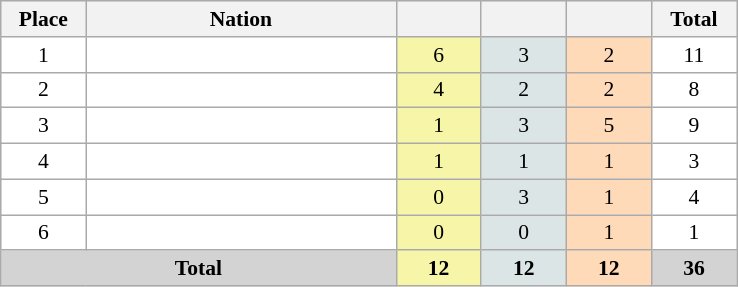<table class=wikitable style="border:1px solid #AAAAAA;font-size:90%">
<tr bgcolor="#EFEFEF">
<th width=50>Place</th>
<th width=200>Nation</th>
<th width=50></th>
<th width=50></th>
<th width=50></th>
<th width=50>Total</th>
</tr>
<tr align="center" valign="top" bgcolor="#FFFFFF">
<td>1</td>
<td align="left"></td>
<td style="background:#F7F6A8;">6</td>
<td style="background:#DCE5E5;">3</td>
<td style="background:#FFDAB9;">2</td>
<td>11</td>
</tr>
<tr align="center" valign="top" bgcolor="#FFFFFF">
<td>2</td>
<td align="left"></td>
<td style="background:#F7F6A8;">4</td>
<td style="background:#DCE5E5;">2</td>
<td style="background:#FFDAB9;">2</td>
<td>8</td>
</tr>
<tr align="center" valign="top" bgcolor="#FFFFFF">
<td>3</td>
<td align="left"></td>
<td style="background:#F7F6A8;">1</td>
<td style="background:#DCE5E5;">3</td>
<td style="background:#FFDAB9;">5</td>
<td>9</td>
</tr>
<tr align="center" valign="top" bgcolor="#FFFFFF">
<td>4</td>
<td align="left"></td>
<td style="background:#F7F6A8;">1</td>
<td style="background:#DCE5E5;">1</td>
<td style="background:#FFDAB9;">1</td>
<td>3</td>
</tr>
<tr align="center" valign="top" bgcolor="#FFFFFF">
<td>5</td>
<td align="left"></td>
<td style="background:#F7F6A8;">0</td>
<td style="background:#DCE5E5;">3</td>
<td style="background:#FFDAB9;">1</td>
<td>4</td>
</tr>
<tr align="center" valign="top" bgcolor="#FFFFFF">
<td>6</td>
<td align="left"></td>
<td style="background:#F7F6A8;">0</td>
<td style="background:#DCE5E5;">0</td>
<td style="background:#FFDAB9;">1</td>
<td>1</td>
</tr>
<tr align="center">
<td colspan="2" bgcolor=D3D3D3><strong>Total</strong></td>
<td style="background:#F7F6A8;"><strong>12</strong></td>
<td style="background:#DCE5E5;"><strong>12</strong></td>
<td style="background:#FFDAB9;"><strong>12</strong></td>
<td bgcolor=D3D3D3><strong>36</strong></td>
</tr>
</table>
